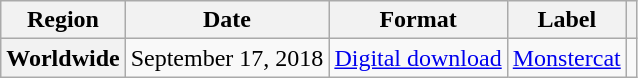<table class="wikitable plainrowheaders">
<tr>
<th>Region</th>
<th>Date</th>
<th>Format</th>
<th>Label</th>
<th></th>
</tr>
<tr>
<th scope="row">Worldwide</th>
<td>September 17, 2018</td>
<td><a href='#'>Digital download</a></td>
<td><a href='#'>Monstercat</a></td>
<td></td>
</tr>
</table>
